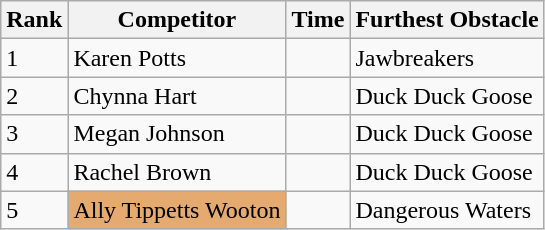<table class="wikitable sortable mw-collapsible" style="display: inline-table;">
<tr>
<th>Rank</th>
<th>Competitor</th>
<th>Time</th>
<th>Furthest Obstacle</th>
</tr>
<tr>
<td>1</td>
<td>Karen Potts</td>
<td></td>
<td>Jawbreakers</td>
</tr>
<tr>
<td>2</td>
<td>Chynna Hart</td>
<td></td>
<td>Duck Duck Goose</td>
</tr>
<tr>
<td>3</td>
<td>Megan Johnson</td>
<td></td>
<td>Duck Duck Goose</td>
</tr>
<tr>
<td>4</td>
<td>Rachel Brown</td>
<td></td>
<td>Duck Duck Goose</td>
</tr>
<tr>
<td>5</td>
<td style="background-color:#E5AA70">Ally Tippetts Wooton</td>
<td></td>
<td>Dangerous Waters</td>
</tr>
</table>
